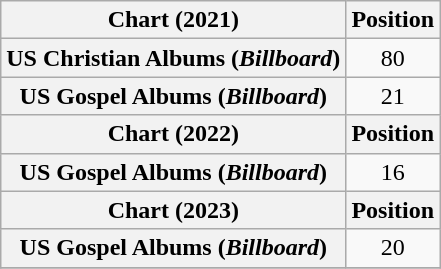<table class="wikitable plainrowheaders" style="text-align:center">
<tr>
<th scope="col">Chart (2021)</th>
<th scope="col">Position</th>
</tr>
<tr>
<th scope="row">US Christian Albums (<em>Billboard</em>)</th>
<td>80</td>
</tr>
<tr>
<th scope="row">US Gospel Albums (<em>Billboard</em>)</th>
<td>21</td>
</tr>
<tr>
<th scope="col">Chart (2022)</th>
<th scope="col">Position</th>
</tr>
<tr>
<th scope="row">US Gospel Albums (<em>Billboard</em>)</th>
<td>16</td>
</tr>
<tr>
<th scope="col">Chart (2023)</th>
<th scope="col">Position</th>
</tr>
<tr>
<th scope="row">US Gospel Albums (<em>Billboard</em>)</th>
<td>20</td>
</tr>
<tr>
</tr>
</table>
